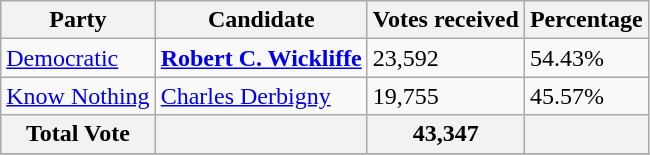<table class="wikitable">
<tr>
<th>Party</th>
<th>Candidate</th>
<th>Votes received</th>
<th>Percentage</th>
</tr>
<tr>
<td><a href='#'>Democratic</a></td>
<td><strong><a href='#'>Robert C. Wickliffe</a></strong></td>
<td>23,592</td>
<td>54.43%</td>
</tr>
<tr>
<td><a href='#'>Know Nothing</a></td>
<td><a href='#'>Charles Derbigny</a></td>
<td>19,755</td>
<td>45.57%</td>
</tr>
<tr>
<th>Total Vote</th>
<th></th>
<th>43,347</th>
<th></th>
</tr>
<tr>
</tr>
</table>
